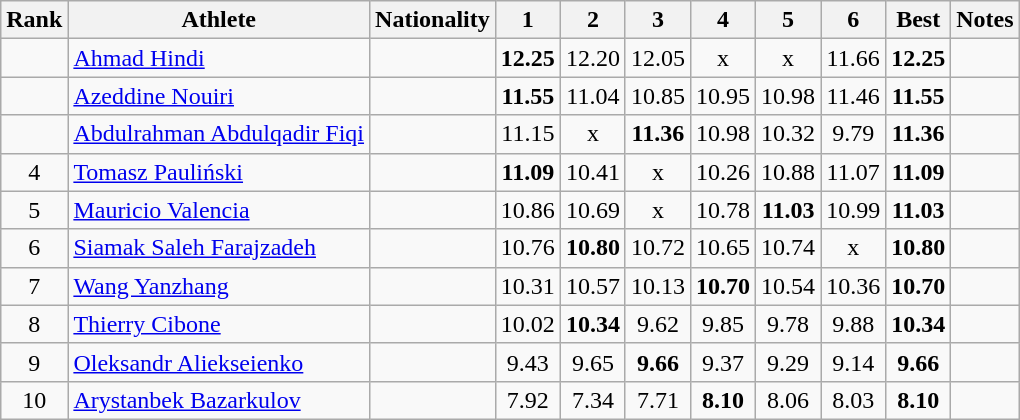<table class="wikitable sortable" style="text-align:center">
<tr>
<th>Rank</th>
<th>Athlete</th>
<th>Nationality</th>
<th>1</th>
<th>2</th>
<th>3</th>
<th>4</th>
<th>5</th>
<th>6</th>
<th>Best</th>
<th>Notes</th>
</tr>
<tr>
<td></td>
<td align="left"><a href='#'>Ahmad Hindi</a></td>
<td align="left"></td>
<td><strong>12.25</strong></td>
<td>12.20</td>
<td>12.05</td>
<td>x</td>
<td>x</td>
<td>11.66</td>
<td><strong>12.25</strong></td>
<td><strong></strong></td>
</tr>
<tr>
<td></td>
<td align="left"><a href='#'>Azeddine Nouiri</a></td>
<td align="left"></td>
<td><strong>11.55</strong></td>
<td>11.04</td>
<td>10.85</td>
<td>10.95</td>
<td>10.98</td>
<td>11.46</td>
<td><strong>11.55</strong></td>
<td></td>
</tr>
<tr>
<td></td>
<td align="left"><a href='#'>Abdulrahman Abdulqadir Fiqi</a></td>
<td align="left"></td>
<td>11.15</td>
<td>x</td>
<td><strong>11.36</strong></td>
<td>10.98</td>
<td>10.32</td>
<td>9.79</td>
<td><strong>11.36</strong></td>
<td></td>
</tr>
<tr>
<td>4</td>
<td align="left"><a href='#'>Tomasz Pauliński</a></td>
<td align="left"></td>
<td><strong>11.09</strong></td>
<td>10.41</td>
<td>x</td>
<td>10.26</td>
<td>10.88</td>
<td>11.07</td>
<td><strong>11.09</strong></td>
<td></td>
</tr>
<tr>
<td>5</td>
<td align="left"><a href='#'>Mauricio Valencia</a></td>
<td align="left"></td>
<td>10.86</td>
<td>10.69</td>
<td>x</td>
<td>10.78</td>
<td><strong>11.03</strong></td>
<td>10.99</td>
<td><strong>11.03</strong></td>
<td></td>
</tr>
<tr>
<td>6</td>
<td align="left"><a href='#'>Siamak Saleh Farajzadeh</a></td>
<td align="left"></td>
<td>10.76</td>
<td><strong>10.80</strong></td>
<td>10.72</td>
<td>10.65</td>
<td>10.74</td>
<td>x</td>
<td><strong>10.80</strong></td>
<td></td>
</tr>
<tr>
<td>7</td>
<td align="left"><a href='#'>Wang Yanzhang</a></td>
<td align="left"></td>
<td>10.31</td>
<td>10.57</td>
<td>10.13</td>
<td><strong>10.70</strong></td>
<td>10.54</td>
<td>10.36</td>
<td><strong>10.70</strong></td>
<td></td>
</tr>
<tr>
<td>8</td>
<td align="left"><a href='#'>Thierry Cibone</a></td>
<td align="left"></td>
<td>10.02</td>
<td><strong>10.34</strong></td>
<td>9.62</td>
<td>9.85</td>
<td>9.78</td>
<td>9.88</td>
<td><strong>10.34</strong></td>
<td></td>
</tr>
<tr>
<td>9</td>
<td align="left"><a href='#'>Oleksandr Aliekseienko</a></td>
<td align="left"></td>
<td>9.43</td>
<td>9.65</td>
<td><strong>9.66</strong></td>
<td>9.37</td>
<td>9.29</td>
<td>9.14</td>
<td><strong>9.66</strong></td>
<td></td>
</tr>
<tr>
<td>10</td>
<td align="left"><a href='#'>Arystanbek Bazarkulov</a></td>
<td align="left"></td>
<td>7.92</td>
<td>7.34</td>
<td>7.71</td>
<td><strong>8.10</strong></td>
<td>8.06</td>
<td>8.03</td>
<td><strong>8.10</strong></td>
<td></td>
</tr>
</table>
